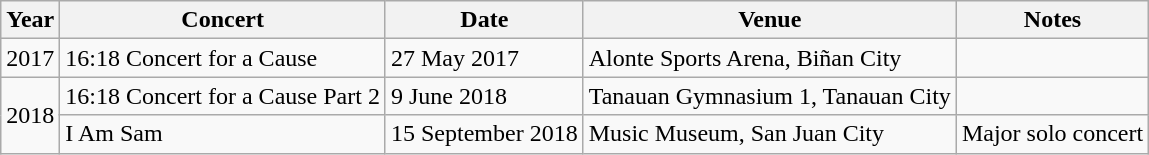<table class="wikitable">
<tr>
<th>Year</th>
<th>Concert</th>
<th>Date</th>
<th>Venue</th>
<th>Notes</th>
</tr>
<tr>
<td>2017</td>
<td>16:18 Concert for a Cause</td>
<td>27 May 2017</td>
<td>Alonte Sports Arena, Biñan City</td>
<td></td>
</tr>
<tr>
<td rowspan="2">2018</td>
<td>16:18 Concert for a Cause Part 2</td>
<td>9 June 2018</td>
<td>Tanauan Gymnasium 1, Tanauan City</td>
<td></td>
</tr>
<tr>
<td>I Am Sam</td>
<td>15 September 2018</td>
<td>Music Museum, San Juan City</td>
<td>Major solo concert</td>
</tr>
</table>
